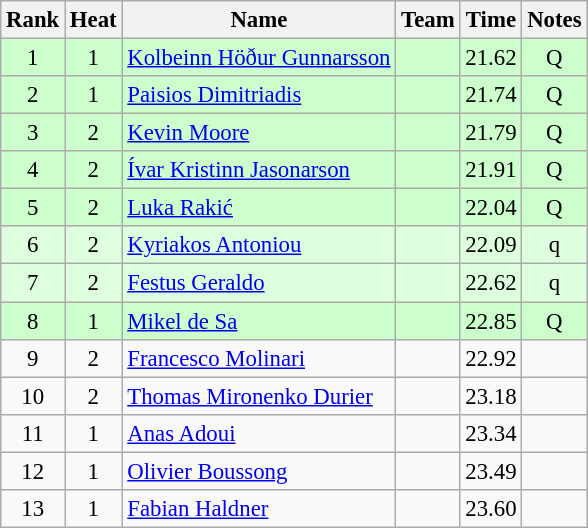<table class="wikitable sortable" style="text-align:center;font-size:95%">
<tr>
<th>Rank</th>
<th>Heat</th>
<th>Name</th>
<th>Team</th>
<th>Time</th>
<th>Notes</th>
</tr>
<tr bgcolor=ccffcc>
<td>1</td>
<td>1</td>
<td align="left"><a href='#'>Kolbeinn Höður Gunnarsson</a></td>
<td align=left></td>
<td>21.62</td>
<td>Q</td>
</tr>
<tr bgcolor=ccffcc>
<td>2</td>
<td>1</td>
<td align="left"><a href='#'>Paisios Dimitriadis</a></td>
<td align=left></td>
<td>21.74</td>
<td>Q</td>
</tr>
<tr bgcolor=ccffcc>
<td>3</td>
<td>2</td>
<td align="left"><a href='#'>Kevin Moore</a></td>
<td align=left></td>
<td>21.79</td>
<td>Q</td>
</tr>
<tr bgcolor=ccffcc>
<td>4</td>
<td>2</td>
<td align="left"><a href='#'>Ívar Kristinn Jasonarson</a></td>
<td align=left></td>
<td>21.91</td>
<td>Q</td>
</tr>
<tr bgcolor=ccffcc>
<td>5</td>
<td>2</td>
<td align="left"><a href='#'>Luka Rakić</a></td>
<td align=left></td>
<td>22.04</td>
<td>Q</td>
</tr>
<tr bgcolor=ddffdd>
<td>6</td>
<td>2</td>
<td align="left"><a href='#'>Kyriakos Antoniou</a></td>
<td align=left></td>
<td>22.09</td>
<td>q</td>
</tr>
<tr bgcolor=ddffdd>
<td>7</td>
<td>2</td>
<td align="left"><a href='#'>Festus Geraldo</a></td>
<td align=left></td>
<td>22.62</td>
<td>q</td>
</tr>
<tr bgcolor=ccffcc>
<td>8</td>
<td>1</td>
<td align="left"><a href='#'>Mikel de Sa</a></td>
<td align=left></td>
<td>22.85</td>
<td>Q</td>
</tr>
<tr>
<td>9</td>
<td>2</td>
<td align="left"><a href='#'>Francesco Molinari</a></td>
<td align=left></td>
<td>22.92</td>
<td></td>
</tr>
<tr>
<td>10</td>
<td>2</td>
<td align="left"><a href='#'>Thomas Mironenko Durier</a></td>
<td align=left></td>
<td>23.18</td>
<td></td>
</tr>
<tr>
<td>11</td>
<td>1</td>
<td align="left"><a href='#'>Anas Adoui</a></td>
<td align=left></td>
<td>23.34</td>
<td></td>
</tr>
<tr>
<td>12</td>
<td>1</td>
<td align="left"><a href='#'>Olivier Boussong</a></td>
<td align=left></td>
<td>23.49</td>
<td></td>
</tr>
<tr>
<td>13</td>
<td>1</td>
<td align="left"><a href='#'>Fabian Haldner</a></td>
<td align=left></td>
<td>23.60</td>
<td></td>
</tr>
</table>
